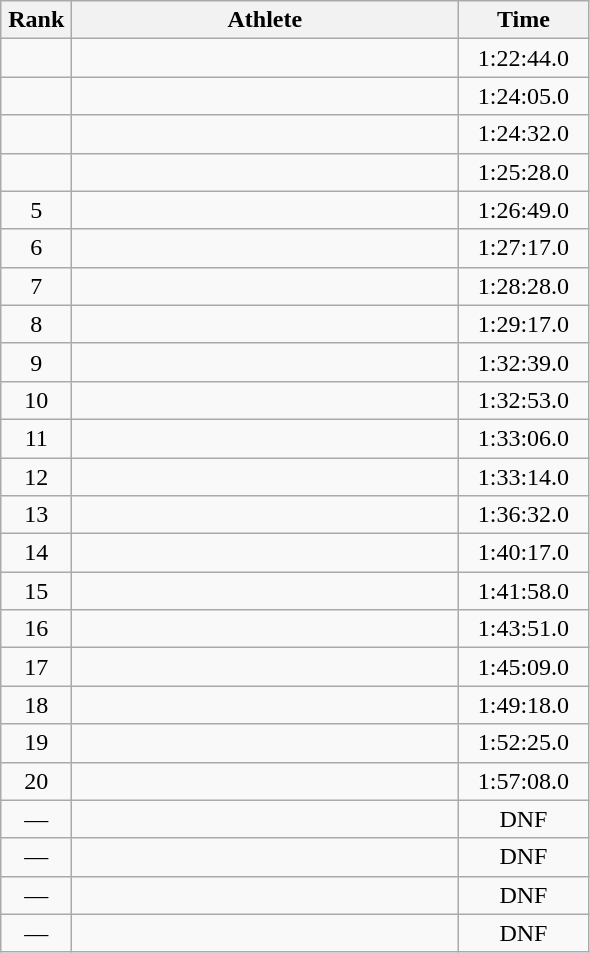<table class=wikitable style="text-align:center">
<tr>
<th width=40>Rank</th>
<th width=250>Athlete</th>
<th width=80>Time</th>
</tr>
<tr>
<td></td>
<td align=left></td>
<td>1:22:44.0</td>
</tr>
<tr>
<td></td>
<td align=left></td>
<td>1:24:05.0</td>
</tr>
<tr>
<td></td>
<td align=left></td>
<td>1:24:32.0</td>
</tr>
<tr>
<td></td>
<td align=left></td>
<td>1:25:28.0</td>
</tr>
<tr>
<td>5</td>
<td align=left></td>
<td>1:26:49.0</td>
</tr>
<tr>
<td>6</td>
<td align=left></td>
<td>1:27:17.0</td>
</tr>
<tr>
<td>7</td>
<td align=left></td>
<td>1:28:28.0</td>
</tr>
<tr>
<td>8</td>
<td align=left></td>
<td>1:29:17.0</td>
</tr>
<tr>
<td>9</td>
<td align=left></td>
<td>1:32:39.0</td>
</tr>
<tr>
<td>10</td>
<td align=left></td>
<td>1:32:53.0</td>
</tr>
<tr>
<td>11</td>
<td align=left></td>
<td>1:33:06.0</td>
</tr>
<tr>
<td>12</td>
<td align=left></td>
<td>1:33:14.0</td>
</tr>
<tr>
<td>13</td>
<td align=left></td>
<td>1:36:32.0</td>
</tr>
<tr>
<td>14</td>
<td align=left></td>
<td>1:40:17.0</td>
</tr>
<tr>
<td>15</td>
<td align=left></td>
<td>1:41:58.0</td>
</tr>
<tr>
<td>16</td>
<td align=left></td>
<td>1:43:51.0</td>
</tr>
<tr>
<td>17</td>
<td align=left></td>
<td>1:45:09.0</td>
</tr>
<tr>
<td>18</td>
<td align=left></td>
<td>1:49:18.0</td>
</tr>
<tr>
<td>19</td>
<td align=left></td>
<td>1:52:25.0</td>
</tr>
<tr>
<td>20</td>
<td align=left></td>
<td>1:57:08.0</td>
</tr>
<tr>
<td>—</td>
<td align=left></td>
<td>DNF</td>
</tr>
<tr>
<td>—</td>
<td align=left></td>
<td>DNF</td>
</tr>
<tr>
<td>—</td>
<td align=left></td>
<td>DNF</td>
</tr>
<tr>
<td>—</td>
<td align=left></td>
<td>DNF</td>
</tr>
</table>
